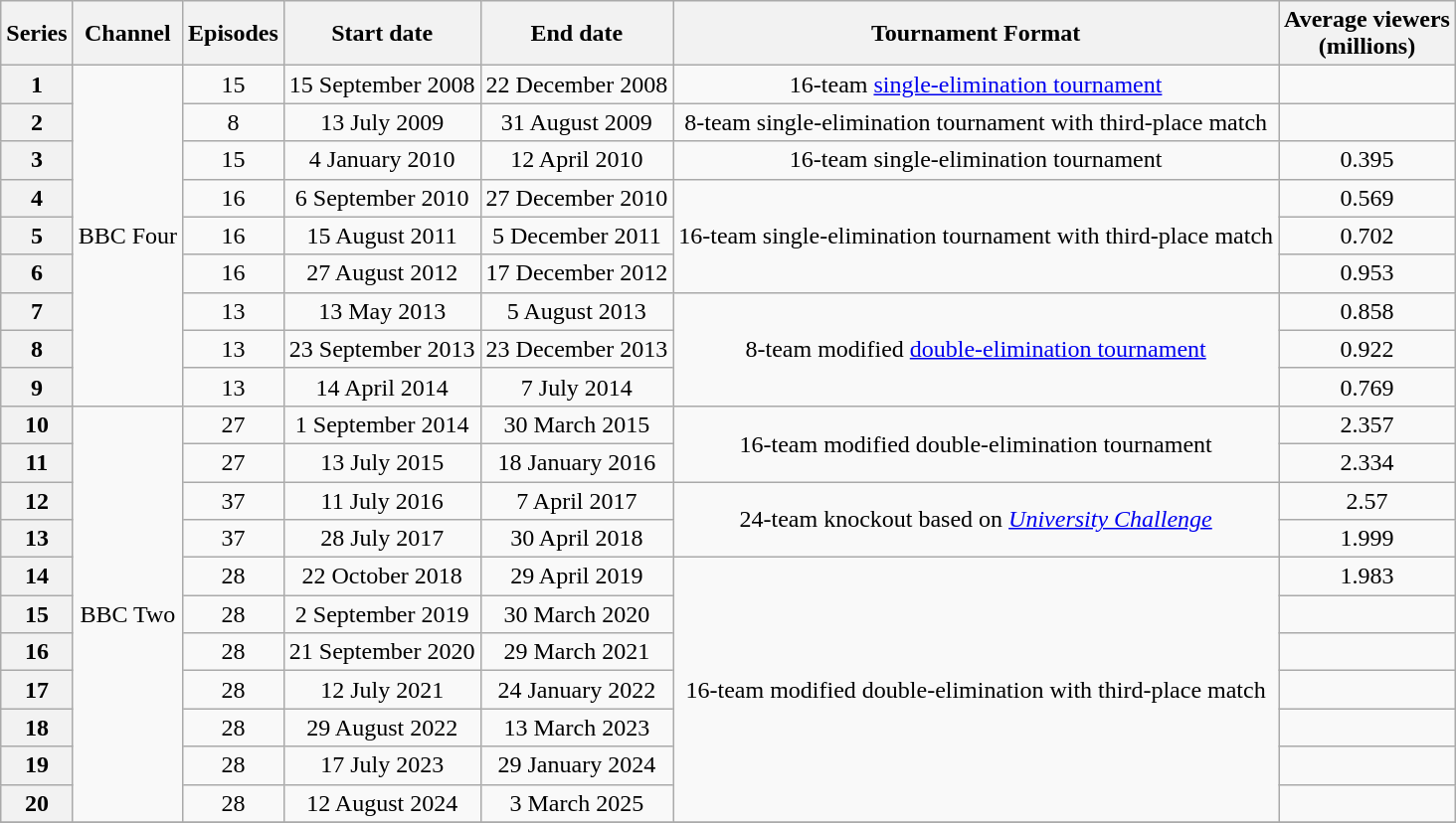<table class="wikitable" style="text-align:center;">
<tr>
<th>Series</th>
<th>Channel</th>
<th>Episodes</th>
<th>Start date</th>
<th>End date</th>
<th>Tournament Format</th>
<th>Average viewers<br>(millions)</th>
</tr>
<tr>
<th>1</th>
<td rowspan="9">BBC Four</td>
<td>15</td>
<td>15 September 2008</td>
<td>22 December 2008</td>
<td>16-team <a href='#'>single-elimination tournament</a></td>
<td></td>
</tr>
<tr>
<th>2</th>
<td>8</td>
<td>13 July 2009</td>
<td>31 August 2009</td>
<td>8-team single-elimination tournament with third-place match</td>
<td></td>
</tr>
<tr>
<th>3</th>
<td>15</td>
<td>4 January 2010</td>
<td>12 April 2010</td>
<td>16-team single-elimination tournament</td>
<td>0.395</td>
</tr>
<tr>
<th>4</th>
<td>16</td>
<td>6 September 2010</td>
<td>27 December 2010</td>
<td rowspan="3">16-team single-elimination tournament with third-place match</td>
<td>0.569</td>
</tr>
<tr>
<th>5</th>
<td>16</td>
<td>15 August 2011</td>
<td>5 December 2011</td>
<td>0.702</td>
</tr>
<tr>
<th>6</th>
<td>16</td>
<td>27 August 2012</td>
<td>17 December 2012</td>
<td>0.953</td>
</tr>
<tr>
<th>7</th>
<td>13</td>
<td>13 May 2013</td>
<td>5 August 2013</td>
<td rowspan="3">8-team modified <a href='#'>double-elimination tournament</a></td>
<td>0.858</td>
</tr>
<tr>
<th>8</th>
<td>13</td>
<td>23 September 2013</td>
<td>23 December 2013</td>
<td>0.922</td>
</tr>
<tr>
<th>9</th>
<td>13</td>
<td>14 April 2014</td>
<td>7 July 2014</td>
<td>0.769</td>
</tr>
<tr>
<th>10</th>
<td rowspan="11">BBC Two</td>
<td>27</td>
<td>1 September 2014</td>
<td>30 March 2015</td>
<td rowspan="2">16-team modified double-elimination tournament</td>
<td>2.357</td>
</tr>
<tr>
<th>11</th>
<td>27</td>
<td>13 July 2015</td>
<td>18 January 2016</td>
<td>2.334</td>
</tr>
<tr>
<th>12</th>
<td>37</td>
<td>11 July 2016</td>
<td>7 April 2017</td>
<td rowspan="2">24-team knockout based on <em><a href='#'>University Challenge</a></em></td>
<td>2.57</td>
</tr>
<tr>
<th>13</th>
<td>37</td>
<td>28 July 2017</td>
<td>30 April 2018</td>
<td>1.999</td>
</tr>
<tr>
<th>14</th>
<td>28</td>
<td>22 October 2018</td>
<td>29 April 2019</td>
<td rowspan="7">16-team modified double-elimination with third-place match</td>
<td>1.983</td>
</tr>
<tr>
<th>15</th>
<td>28</td>
<td>2 September 2019</td>
<td>30 March 2020</td>
<td></td>
</tr>
<tr>
<th>16</th>
<td>28</td>
<td>21 September 2020</td>
<td>29 March 2021</td>
<td></td>
</tr>
<tr>
<th>17</th>
<td>28</td>
<td>12 July 2021</td>
<td>24 January 2022</td>
<td></td>
</tr>
<tr>
<th>18</th>
<td>28</td>
<td>29 August 2022</td>
<td>13 March 2023</td>
<td></td>
</tr>
<tr>
<th>19</th>
<td>28</td>
<td>17 July 2023</td>
<td>29 January 2024</td>
<td></td>
</tr>
<tr>
<th>20</th>
<td>28</td>
<td>12 August 2024</td>
<td>3 March 2025</td>
<td></td>
</tr>
<tr>
</tr>
</table>
